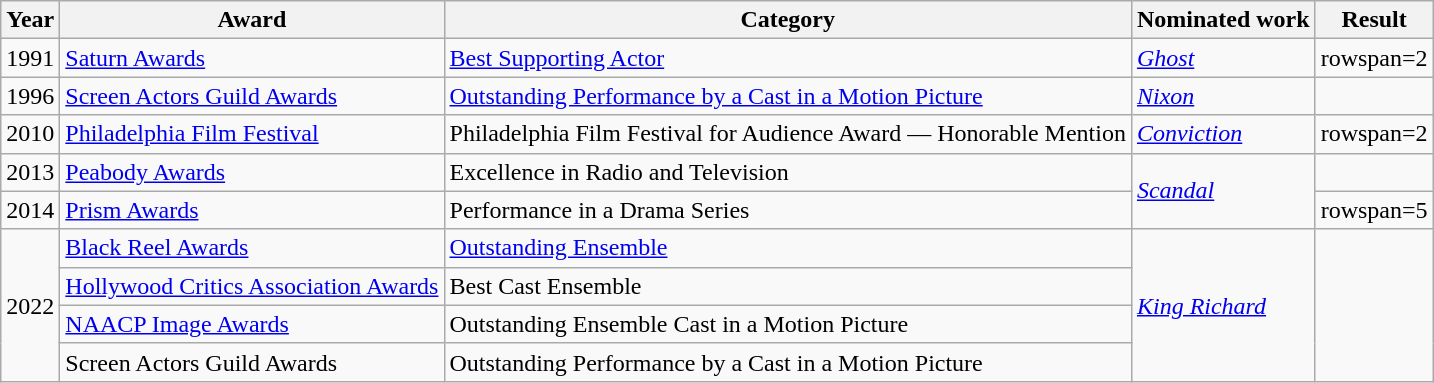<table class="wikitable sortable">
<tr>
<th>Year</th>
<th>Award</th>
<th>Category</th>
<th>Nominated work</th>
<th>Result</th>
</tr>
<tr>
<td>1991</td>
<td><a href='#'>Saturn Awards</a></td>
<td><a href='#'>Best Supporting Actor</a></td>
<td><a href='#'><em>Ghost</em></a></td>
<td>rowspan=2 </td>
</tr>
<tr>
<td>1996</td>
<td><a href='#'>Screen Actors Guild Awards</a></td>
<td><a href='#'>Outstanding Performance by a Cast in a Motion Picture</a></td>
<td><a href='#'><em>Nixon</em></a></td>
</tr>
<tr>
<td>2010</td>
<td><a href='#'>Philadelphia Film Festival</a></td>
<td>Philadelphia Film Festival for Audience Award — Honorable Mention</td>
<td><em><a href='#'>Conviction</a></em></td>
<td>rowspan=2  </td>
</tr>
<tr>
<td>2013</td>
<td><a href='#'>Peabody Awards</a></td>
<td>Excellence in Radio and Television</td>
<td rowspan=2><em><a href='#'>Scandal</a></em></td>
</tr>
<tr>
<td>2014</td>
<td><a href='#'>Prism Awards</a></td>
<td>Performance in a Drama Series</td>
<td>rowspan=5  </td>
</tr>
<tr>
<td rowspan=4>2022</td>
<td><a href='#'>Black Reel Awards</a></td>
<td><a href='#'>Outstanding Ensemble</a></td>
<td rowspan=4><a href='#'><em>King Richard</em></a></td>
</tr>
<tr>
<td><a href='#'>Hollywood Critics Association Awards</a></td>
<td>Best Cast Ensemble</td>
</tr>
<tr>
<td><a href='#'>NAACP Image Awards</a></td>
<td>Outstanding Ensemble Cast in a Motion Picture</td>
</tr>
<tr>
<td>Screen Actors Guild Awards</td>
<td>Outstanding Performance by a Cast in a Motion Picture</td>
</tr>
</table>
